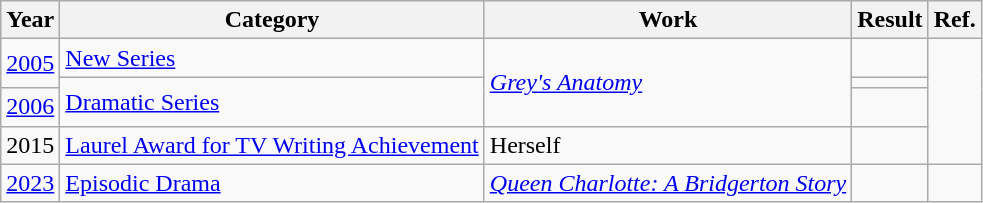<table class="wikitable">
<tr>
<th>Year</th>
<th>Category</th>
<th>Work</th>
<th>Result</th>
<th>Ref.</th>
</tr>
<tr>
<td rowspan="2"><a href='#'>2005</a></td>
<td><a href='#'>New Series</a></td>
<td rowspan="3"><em><a href='#'>Grey's Anatomy</a></em></td>
<td></td>
<td rowspan="4"></td>
</tr>
<tr>
<td rowspan="2"><a href='#'>Dramatic Series</a></td>
<td></td>
</tr>
<tr>
<td><a href='#'>2006</a></td>
<td></td>
</tr>
<tr>
<td>2015</td>
<td><a href='#'>Laurel Award for TV Writing Achievement</a></td>
<td>Herself</td>
<td></td>
</tr>
<tr>
<td><a href='#'>2023</a></td>
<td><a href='#'>Episodic Drama</a></td>
<td><em><a href='#'>Queen Charlotte: A Bridgerton Story</a></em> </td>
<td></td>
<td></td>
</tr>
</table>
